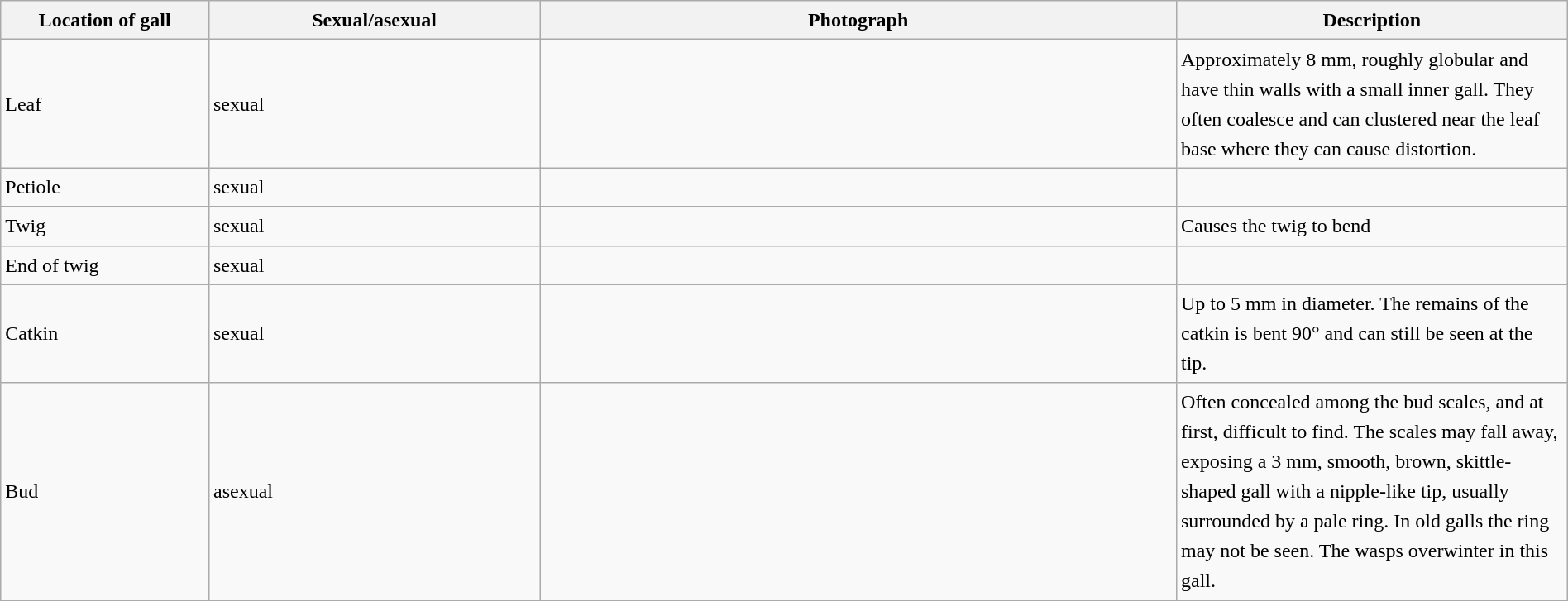<table class="wikitable sortable plainrowheaders" style="width:100%; border:0; text-align:left; line-height:150%;">
<tr>
<th scope="col"  style="width:50px">Location of gall</th>
<th scope="col"  style="width:50px">Sexual/asexual</th>
<th scope="col"  style="width:200px" class="unsortable">Photograph</th>
<th scope="col"  style="width:120px">Description</th>
</tr>
<tr>
<td>Leaf</td>
<td>sexual</td>
<td></td>
<td>Approximately 8 mm, roughly globular and have thin walls with a small inner gall. They often coalesce and can clustered near the leaf base where they can cause distortion.</td>
</tr>
<tr>
<td>Petiole</td>
<td>sexual</td>
<td></td>
<td></td>
</tr>
<tr>
<td>Twig</td>
<td>sexual</td>
<td></td>
<td>Causes the twig to bend</td>
</tr>
<tr>
<td>End of twig</td>
<td>sexual</td>
<td></td>
<td></td>
</tr>
<tr>
<td>Catkin</td>
<td>sexual</td>
<td></td>
<td>Up to 5 mm in diameter. The remains of the catkin is bent 90° and can still be seen at the tip.</td>
</tr>
<tr>
<td>Bud</td>
<td>asexual</td>
<td></td>
<td>Often concealed among the bud scales, and at first, difficult to find. The scales may fall away, exposing a 3 mm, smooth, brown, skittle-shaped gall with a nipple-like tip, usually surrounded by a pale ring. In old galls the ring may not be seen. The wasps overwinter in this gall.</td>
</tr>
</table>
